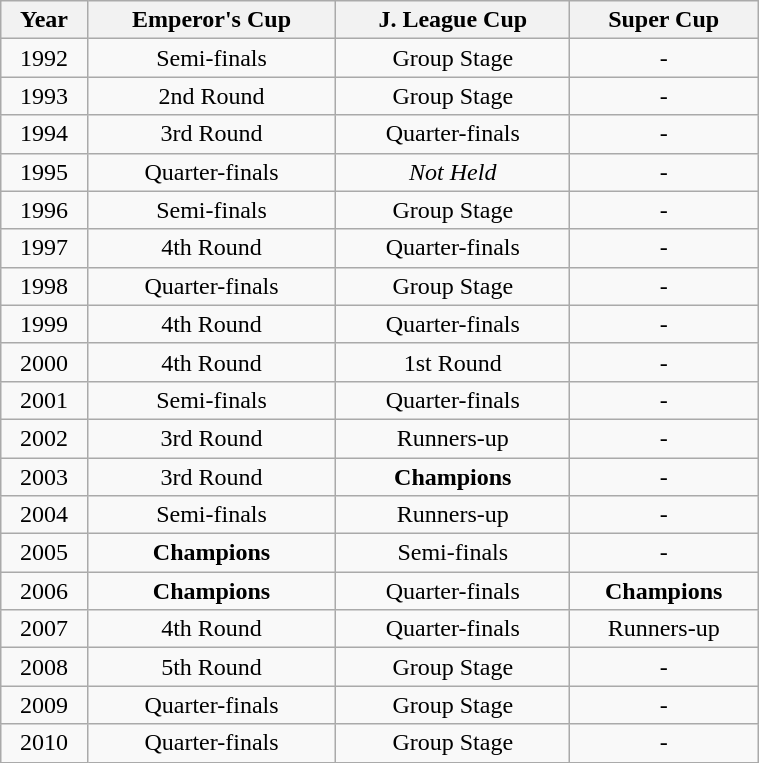<table class="wikitable" style="width:40%; text-align: center;">
<tr>
<th>Year</th>
<th>Emperor's Cup</th>
<th>J. League Cup</th>
<th>Super Cup</th>
</tr>
<tr>
<td>1992</td>
<td>Semi-finals</td>
<td>Group Stage</td>
<td>-</td>
</tr>
<tr>
<td>1993</td>
<td>2nd Round</td>
<td>Group Stage</td>
<td>-</td>
</tr>
<tr>
<td>1994</td>
<td>3rd Round</td>
<td>Quarter-finals</td>
<td>-</td>
</tr>
<tr>
<td>1995</td>
<td>Quarter-finals</td>
<td><em>Not Held</em></td>
<td>-</td>
</tr>
<tr>
<td>1996</td>
<td>Semi-finals</td>
<td>Group Stage</td>
<td>-</td>
</tr>
<tr>
<td>1997</td>
<td>4th Round</td>
<td>Quarter-finals</td>
<td>-</td>
</tr>
<tr>
<td>1998</td>
<td>Quarter-finals</td>
<td>Group Stage</td>
<td>-</td>
</tr>
<tr>
<td>1999</td>
<td>4th Round</td>
<td>Quarter-finals</td>
<td>-</td>
</tr>
<tr>
<td>2000</td>
<td>4th Round</td>
<td>1st Round</td>
<td>-</td>
</tr>
<tr>
<td>2001</td>
<td>Semi-finals</td>
<td>Quarter-finals</td>
<td>-</td>
</tr>
<tr>
<td>2002</td>
<td>3rd Round</td>
<td>Runners-up</td>
<td>-</td>
</tr>
<tr>
<td>2003</td>
<td>3rd Round</td>
<td><strong>Champions</strong></td>
<td>-</td>
</tr>
<tr>
<td>2004</td>
<td>Semi-finals</td>
<td>Runners-up</td>
<td>-</td>
</tr>
<tr>
<td>2005</td>
<td><strong>Champions</strong></td>
<td>Semi-finals</td>
<td>-</td>
</tr>
<tr>
<td>2006</td>
<td><strong>Champions</strong></td>
<td>Quarter-finals</td>
<td><strong>Champions</strong></td>
</tr>
<tr>
<td>2007</td>
<td>4th Round</td>
<td>Quarter-finals</td>
<td>Runners-up</td>
</tr>
<tr>
<td>2008</td>
<td>5th Round</td>
<td>Group Stage</td>
<td>-</td>
</tr>
<tr>
<td>2009</td>
<td>Quarter-finals</td>
<td>Group Stage</td>
<td>-</td>
</tr>
<tr>
<td>2010</td>
<td>Quarter-finals</td>
<td>Group Stage</td>
<td>-</td>
</tr>
</table>
